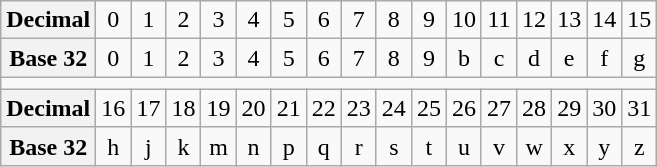<table class="wikitable" style="text-align:center">
<tr>
<th>Decimal</th>
<td>0</td>
<td>1</td>
<td>2</td>
<td>3</td>
<td>4</td>
<td>5</td>
<td>6</td>
<td>7</td>
<td>8</td>
<td>9</td>
<td>10</td>
<td>11</td>
<td>12</td>
<td>13</td>
<td>14</td>
<td>15</td>
</tr>
<tr>
<th>Base 32</th>
<td>0</td>
<td>1</td>
<td>2</td>
<td>3</td>
<td>4</td>
<td>5</td>
<td>6</td>
<td>7</td>
<td>8</td>
<td>9</td>
<td>b</td>
<td>c</td>
<td>d</td>
<td>e</td>
<td>f</td>
<td>g</td>
</tr>
<tr>
<td style="font: 0.5em/0.5em serif;" colspan="20"> </td>
</tr>
<tr>
<th>Decimal</th>
<td>16</td>
<td>17</td>
<td>18</td>
<td>19</td>
<td>20</td>
<td>21</td>
<td>22</td>
<td>23</td>
<td>24</td>
<td>25</td>
<td>26</td>
<td>27</td>
<td>28</td>
<td>29</td>
<td>30</td>
<td>31</td>
</tr>
<tr>
<th>Base 32</th>
<td>h</td>
<td>j</td>
<td>k</td>
<td>m</td>
<td>n</td>
<td>p</td>
<td>q</td>
<td>r</td>
<td>s</td>
<td>t</td>
<td>u</td>
<td>v</td>
<td>w</td>
<td>x</td>
<td>y</td>
<td>z</td>
</tr>
</table>
